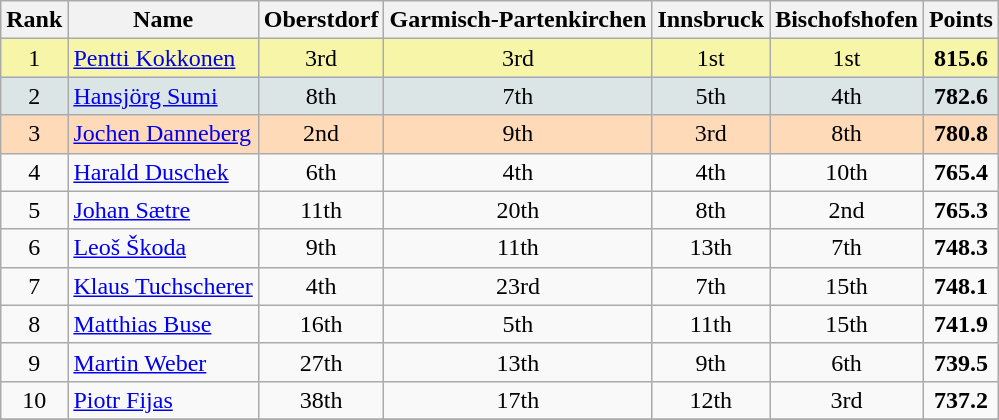<table class="wikitable sortable">
<tr>
<th align=Center>Rank</th>
<th>Name</th>
<th>Oberstdorf</th>
<th>Garmisch-Partenkirchen</th>
<th>Innsbruck</th>
<th>Bischofshofen</th>
<th>Points</th>
</tr>
<tr style="background:#F7F6A8">
<td align=center>1</td>
<td> <a href='#'>Pentti Kokkonen</a></td>
<td align=center>3rd</td>
<td align=center>3rd</td>
<td align=center>1st</td>
<td align=center>1st</td>
<td align=center><strong>815.6</strong></td>
</tr>
<tr style="background: #DCE5E5;">
<td align=center>2</td>
<td> <a href='#'>Hansjörg Sumi</a></td>
<td align=center>8th</td>
<td align=center>7th</td>
<td align=center>5th</td>
<td align=center>4th</td>
<td align=center><strong>782.6</strong></td>
</tr>
<tr style="background: #FFDAB9;">
<td align=center>3</td>
<td> <a href='#'>Jochen Danneberg</a></td>
<td align=center>2nd</td>
<td align=center>9th</td>
<td align=center>3rd</td>
<td align=center>8th</td>
<td align=center><strong>780.8</strong></td>
</tr>
<tr>
<td align=center>4</td>
<td> <a href='#'>Harald Duschek</a></td>
<td align=center>6th</td>
<td align=center>4th</td>
<td align=center>4th</td>
<td align=center>10th</td>
<td align=center><strong>765.4</strong></td>
</tr>
<tr>
<td align=center>5</td>
<td> <a href='#'>Johan Sætre</a></td>
<td align=center>11th</td>
<td align=center>20th</td>
<td align=center>8th</td>
<td align=center>2nd</td>
<td align=center><strong>765.3</strong></td>
</tr>
<tr>
<td align=center>6</td>
<td> <a href='#'>Leoš Škoda</a></td>
<td align=center>9th</td>
<td align=center>11th</td>
<td align=center>13th</td>
<td align=center>7th</td>
<td align=center><strong>748.3</strong></td>
</tr>
<tr>
<td align=center>7</td>
<td> <a href='#'>Klaus Tuchscherer</a></td>
<td align=center>4th</td>
<td align=center>23rd</td>
<td align=center>7th</td>
<td align=center>15th</td>
<td align=center><strong>748.1</strong></td>
</tr>
<tr>
<td align=center>8</td>
<td> <a href='#'>Matthias Buse</a></td>
<td align=center>16th</td>
<td align=center>5th</td>
<td align=center>11th</td>
<td align=center>15th</td>
<td align=center><strong>741.9</strong></td>
</tr>
<tr>
<td align=center>9</td>
<td> <a href='#'>Martin Weber</a></td>
<td align=center>27th</td>
<td align=center>13th</td>
<td align=center>9th</td>
<td align=center>6th</td>
<td align=center><strong>739.5</strong></td>
</tr>
<tr>
<td align=center>10</td>
<td> <a href='#'>Piotr Fijas</a></td>
<td align=center>38th</td>
<td align=center>17th</td>
<td align=center>12th</td>
<td align=center>3rd</td>
<td align=center><strong>737.2</strong></td>
</tr>
<tr>
</tr>
</table>
